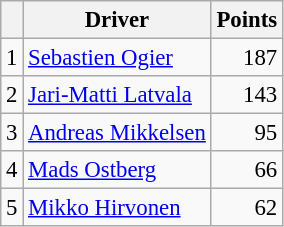<table class="wikitable" style="font-size: 95%;">
<tr>
<th></th>
<th>Driver</th>
<th>Points</th>
</tr>
<tr>
<td>1</td>
<td> <a href='#'>Sebastien Ogier</a></td>
<td align="right">187</td>
</tr>
<tr>
<td>2</td>
<td> <a href='#'>Jari-Matti Latvala</a></td>
<td align="right">143</td>
</tr>
<tr>
<td>3</td>
<td> <a href='#'>Andreas Mikkelsen</a></td>
<td align="right">95</td>
</tr>
<tr>
<td>4</td>
<td> <a href='#'>Mads Ostberg</a></td>
<td align="right">66</td>
</tr>
<tr>
<td>5</td>
<td> <a href='#'>Mikko Hirvonen</a></td>
<td align="right">62</td>
</tr>
</table>
